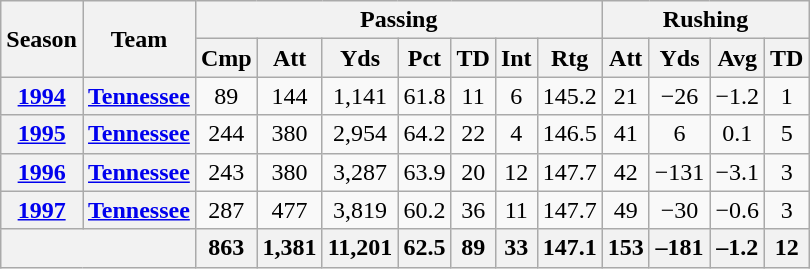<table class=wikitable style="text-align:center;">
<tr>
<th rowspan="2">Season</th>
<th rowspan="2">Team</th>
<th colspan="7">Passing</th>
<th colspan="4">Rushing</th>
</tr>
<tr>
<th>Cmp</th>
<th>Att</th>
<th>Yds</th>
<th>Pct</th>
<th>TD</th>
<th>Int</th>
<th>Rtg</th>
<th>Att</th>
<th>Yds</th>
<th>Avg</th>
<th>TD</th>
</tr>
<tr>
<th><a href='#'>1994</a></th>
<th><a href='#'>Tennessee</a></th>
<td>89</td>
<td>144</td>
<td>1,141</td>
<td>61.8</td>
<td>11</td>
<td>6</td>
<td>145.2</td>
<td>21</td>
<td>−26</td>
<td>−1.2</td>
<td>1</td>
</tr>
<tr>
<th><a href='#'>1995</a></th>
<th><a href='#'>Tennessee</a></th>
<td>244</td>
<td>380</td>
<td>2,954</td>
<td>64.2</td>
<td>22</td>
<td>4</td>
<td>146.5</td>
<td>41</td>
<td>6</td>
<td>0.1</td>
<td>5</td>
</tr>
<tr>
<th><a href='#'>1996</a></th>
<th><a href='#'>Tennessee</a></th>
<td>243</td>
<td>380</td>
<td>3,287</td>
<td>63.9</td>
<td>20</td>
<td>12</td>
<td>147.7</td>
<td>42</td>
<td>−131</td>
<td>−3.1</td>
<td>3</td>
</tr>
<tr>
<th><a href='#'>1997</a></th>
<th><a href='#'>Tennessee</a></th>
<td>287</td>
<td>477</td>
<td>3,819</td>
<td>60.2</td>
<td>36</td>
<td>11</td>
<td>147.7</td>
<td>49</td>
<td>−30</td>
<td>−0.6</td>
<td>3</td>
</tr>
<tr>
<th colspan="2"></th>
<th>863</th>
<th>1,381</th>
<th>11,201</th>
<th>62.5</th>
<th>89</th>
<th>33</th>
<th>147.1</th>
<th>153</th>
<th>–181</th>
<th>–1.2</th>
<th>12</th>
</tr>
</table>
